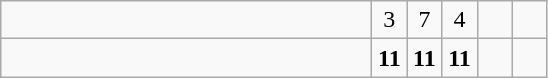<table class="wikitable">
<tr>
<td style="width:15em"></td>
<td align=center style="width:1em">3</td>
<td align=center style="width:1em">7</td>
<td align=center style="width:1em">4</td>
<td align=center style="width:1em"></td>
<td align=center style="width:1em"></td>
</tr>
<tr>
<td style="width:15em"></td>
<td align=center style="width:1em"><strong>11</strong></td>
<td align=center style="width:1em"><strong>11</strong></td>
<td align=center style="width:1em"><strong>11</strong></td>
<td align=center style="width:1em"></td>
<td align=center style="width:1em"></td>
</tr>
</table>
